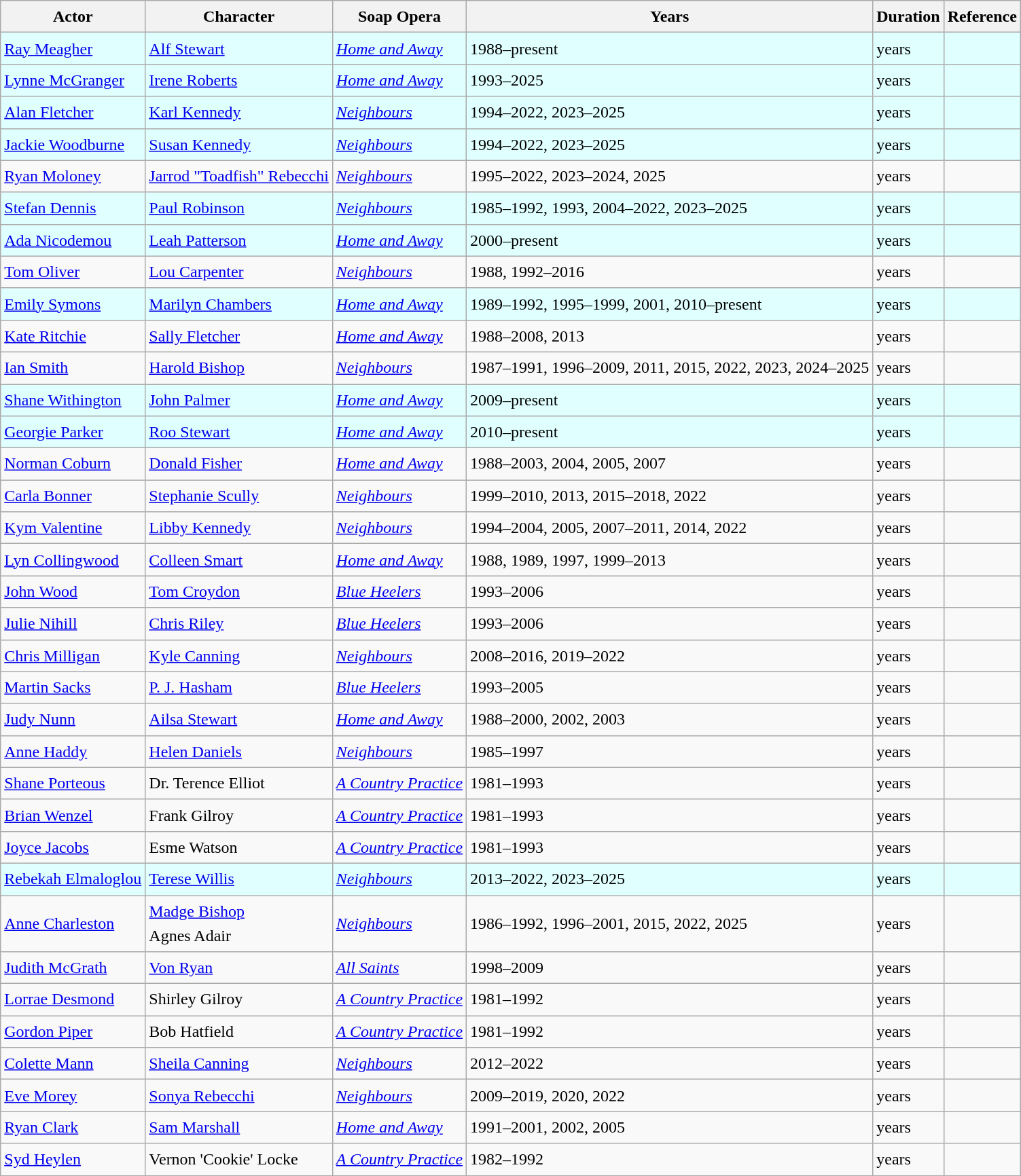<table class="wikitable sortable" style="font-size:1.00em; line-height:1.5em;">
<tr ">
<th>Actor</th>
<th>Character</th>
<th>Soap Opera</th>
<th>Years</th>
<th>Duration</th>
<th>Reference</th>
</tr>
<tr style="background:#e0ffff;">
<td><a href='#'>Ray Meagher</a></td>
<td><a href='#'>Alf Stewart</a></td>
<td><em><a href='#'>Home and Away</a></em></td>
<td>1988–present</td>
<td> years</td>
<td></td>
</tr>
<tr style="background:#e0ffff;">
<td><a href='#'>Lynne McGranger</a></td>
<td><a href='#'>Irene Roberts</a></td>
<td><em><a href='#'>Home and Away</a></em></td>
<td>1993–2025</td>
<td> years</td>
<td></td>
</tr>
<tr style="background:#e0ffff;">
<td><a href='#'>Alan Fletcher</a></td>
<td><a href='#'>Karl Kennedy</a></td>
<td><em><a href='#'>Neighbours</a></em></td>
<td>1994–2022, 2023–2025</td>
<td> years</td>
<td></td>
</tr>
<tr style="background:#e0ffff;">
<td><a href='#'>Jackie Woodburne</a></td>
<td><a href='#'>Susan Kennedy</a></td>
<td><em><a href='#'>Neighbours</a></em></td>
<td>1994–2022, 2023–2025</td>
<td> years</td>
<td></td>
</tr>
<tr>
<td><a href='#'>Ryan Moloney</a></td>
<td><a href='#'>Jarrod "Toadfish" Rebecchi</a></td>
<td><em><a href='#'>Neighbours</a></em></td>
<td>1995–2022, 2023–2024, 2025</td>
<td> years</td>
<td></td>
</tr>
<tr style="background:#e0ffff;">
<td><a href='#'>Stefan Dennis</a></td>
<td><a href='#'>Paul Robinson</a></td>
<td><em><a href='#'>Neighbours</a></em></td>
<td>1985–1992, 1993, 2004–2022, 2023–2025</td>
<td> years</td>
<td></td>
</tr>
<tr style="background:#e0ffff;">
<td><a href='#'>Ada Nicodemou</a></td>
<td><a href='#'>Leah Patterson</a></td>
<td><em><a href='#'>Home and Away</a></em></td>
<td>2000–present</td>
<td> years</td>
<td></td>
</tr>
<tr>
<td><a href='#'>Tom Oliver</a></td>
<td><a href='#'>Lou Carpenter</a></td>
<td><em><a href='#'>Neighbours</a></em></td>
<td>1988, 1992–2016</td>
<td> years</td>
<td></td>
</tr>
<tr style="background:#e0ffff;">
<td><a href='#'>Emily Symons</a></td>
<td><a href='#'>Marilyn Chambers</a></td>
<td><em><a href='#'>Home and Away</a></em></td>
<td>1989–1992, 1995–1999, 2001, 2010–present</td>
<td> years</td>
<td></td>
</tr>
<tr>
<td><a href='#'>Kate Ritchie</a></td>
<td><a href='#'>Sally Fletcher</a></td>
<td><em><a href='#'>Home and Away</a></em></td>
<td>1988–2008, 2013</td>
<td> years</td>
<td></td>
</tr>
<tr>
<td><a href='#'>Ian Smith</a></td>
<td><a href='#'>Harold Bishop</a></td>
<td><em><a href='#'>Neighbours</a></em></td>
<td>1987–1991, 1996–2009, 2011, 2015, 2022, 2023, 2024–2025</td>
<td> years</td>
<td></td>
</tr>
<tr style="background:#e0ffff;">
<td><a href='#'>Shane Withington</a></td>
<td><a href='#'>John Palmer</a></td>
<td><em><a href='#'>Home and Away</a></em></td>
<td>2009–present</td>
<td> years</td>
<td></td>
</tr>
<tr style="background:#e0ffff;">
<td><a href='#'>Georgie Parker</a></td>
<td><a href='#'>Roo Stewart</a></td>
<td><em><a href='#'>Home and Away</a></em></td>
<td>2010–present</td>
<td> years</td>
<td></td>
</tr>
<tr>
<td><a href='#'>Norman Coburn</a></td>
<td><a href='#'>Donald Fisher</a></td>
<td><em><a href='#'>Home and Away</a></em></td>
<td>1988–2003, 2004, 2005, 2007</td>
<td> years</td>
<td></td>
</tr>
<tr>
<td><a href='#'>Carla Bonner</a></td>
<td><a href='#'>Stephanie Scully</a></td>
<td><em><a href='#'>Neighbours</a></em></td>
<td>1999–2010, 2013, 2015–2018, 2022</td>
<td> years</td>
<td></td>
</tr>
<tr>
<td><a href='#'>Kym Valentine</a></td>
<td><a href='#'>Libby Kennedy</a></td>
<td><em><a href='#'>Neighbours</a></em></td>
<td>1994–2004, 2005, 2007–2011, 2014, 2022</td>
<td> years</td>
<td></td>
</tr>
<tr>
<td><a href='#'>Lyn Collingwood</a></td>
<td><a href='#'>Colleen Smart</a></td>
<td><em><a href='#'>Home and Away</a></em></td>
<td>1988, 1989, 1997, 1999–2013</td>
<td> years</td>
<td></td>
</tr>
<tr>
<td><a href='#'>John Wood</a></td>
<td><a href='#'>Tom Croydon</a></td>
<td><em><a href='#'>Blue Heelers</a></em></td>
<td>1993–2006</td>
<td> years</td>
<td></td>
</tr>
<tr>
<td><a href='#'>Julie Nihill</a></td>
<td><a href='#'>Chris Riley</a></td>
<td><em><a href='#'>Blue Heelers</a></em></td>
<td>1993–2006</td>
<td> years</td>
<td></td>
</tr>
<tr>
<td><a href='#'>Chris Milligan</a></td>
<td><a href='#'>Kyle Canning</a></td>
<td><em><a href='#'>Neighbours</a></em></td>
<td>2008–2016, 2019–2022</td>
<td> years</td>
<td></td>
</tr>
<tr>
<td><a href='#'>Martin Sacks</a></td>
<td><a href='#'>P. J. Hasham</a></td>
<td><em><a href='#'>Blue Heelers</a></em></td>
<td>1993–2005</td>
<td> years</td>
<td></td>
</tr>
<tr>
<td><a href='#'>Judy Nunn</a></td>
<td><a href='#'>Ailsa Stewart</a></td>
<td><em><a href='#'>Home and Away</a></em></td>
<td>1988–2000, 2002, 2003</td>
<td> years</td>
<td></td>
</tr>
<tr>
<td><a href='#'>Anne Haddy</a></td>
<td><a href='#'>Helen Daniels</a></td>
<td><em><a href='#'>Neighbours</a></em></td>
<td>1985–1997</td>
<td> years</td>
<td></td>
</tr>
<tr>
<td><a href='#'>Shane Porteous</a></td>
<td>Dr. Terence Elliot</td>
<td><em><a href='#'>A Country Practice</a></em></td>
<td>1981–1993</td>
<td> years</td>
<td></td>
</tr>
<tr>
<td><a href='#'>Brian Wenzel</a></td>
<td>Frank Gilroy</td>
<td><em><a href='#'>A Country Practice</a></em></td>
<td>1981–1993</td>
<td> years</td>
<td></td>
</tr>
<tr>
<td><a href='#'>Joyce Jacobs</a></td>
<td>Esme Watson</td>
<td><em><a href='#'>A Country Practice</a></em></td>
<td>1981–1993</td>
<td> years</td>
<td></td>
</tr>
<tr style="background:#e0ffff;">
<td><a href='#'>Rebekah Elmaloglou</a></td>
<td><a href='#'>Terese Willis</a></td>
<td><em><a href='#'>Neighbours</a></em></td>
<td>2013–2022, 2023–2025</td>
<td> years</td>
<td></td>
</tr>
<tr>
<td><a href='#'>Anne Charleston</a></td>
<td><a href='#'>Madge Bishop</a><br>Agnes Adair</td>
<td><em><a href='#'>Neighbours</a></em></td>
<td>1986–1992, 1996–2001, 2015, 2022, 2025</td>
<td> years</td>
<td></td>
</tr>
<tr>
<td><a href='#'>Judith McGrath</a></td>
<td><a href='#'>Von Ryan</a></td>
<td><em><a href='#'>All Saints</a></em></td>
<td>1998–2009</td>
<td> years</td>
<td></td>
</tr>
<tr>
<td><a href='#'>Lorrae Desmond</a></td>
<td>Shirley Gilroy</td>
<td><em><a href='#'>A Country Practice</a></em></td>
<td>1981–1992</td>
<td> years</td>
<td></td>
</tr>
<tr>
<td><a href='#'>Gordon Piper</a></td>
<td>Bob Hatfield</td>
<td><em><a href='#'>A Country Practice</a></em></td>
<td>1981–1992</td>
<td> years</td>
<td></td>
</tr>
<tr>
<td><a href='#'>Colette Mann</a></td>
<td><a href='#'>Sheila Canning</a></td>
<td><em><a href='#'>Neighbours</a></em></td>
<td>2012–2022</td>
<td> years</td>
<td></td>
</tr>
<tr>
<td><a href='#'>Eve Morey</a></td>
<td><a href='#'>Sonya Rebecchi</a></td>
<td><em><a href='#'>Neighbours</a></em></td>
<td>2009–2019, 2020, 2022</td>
<td> years</td>
<td></td>
</tr>
<tr>
<td><a href='#'>Ryan Clark</a></td>
<td><a href='#'>Sam Marshall</a></td>
<td><em><a href='#'>Home and Away</a></em></td>
<td>1991–2001, 2002, 2005</td>
<td> years</td>
<td></td>
</tr>
<tr>
<td><a href='#'>Syd Heylen</a></td>
<td>Vernon 'Cookie' Locke</td>
<td><em><a href='#'>A Country Practice</a></em></td>
<td>1982–1992</td>
<td> years</td>
<td></td>
</tr>
<tr>
</tr>
</table>
